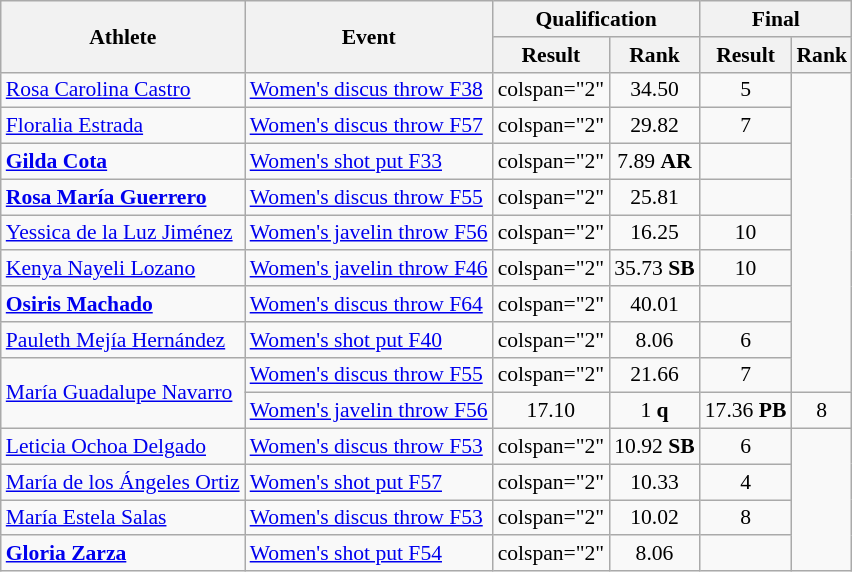<table class="wikitable" style="font-size:90%; text-align:center">
<tr>
<th rowspan="2">Athlete</th>
<th rowspan="2">Event</th>
<th colspan="2">Qualification</th>
<th colspan="2">Final</th>
</tr>
<tr>
<th>Result</th>
<th>Rank</th>
<th>Result</th>
<th>Rank</th>
</tr>
<tr align=center>
<td align=left><a href='#'>Rosa Carolina Castro</a></td>
<td align=left><a href='#'>Women's discus throw F38</a></td>
<td>colspan="2" </td>
<td>34.50</td>
<td>5</td>
</tr>
<tr align=center>
<td align=left><a href='#'>Floralia Estrada</a></td>
<td align=left><a href='#'>Women's discus throw F57</a></td>
<td>colspan="2" </td>
<td>29.82</td>
<td>7</td>
</tr>
<tr align=center>
<td align=left><strong><a href='#'>Gilda Cota</a></strong></td>
<td align=left><a href='#'>Women's shot put F33</a></td>
<td>colspan="2" </td>
<td>7.89 <strong>AR</strong></td>
<td></td>
</tr>
<tr align=center>
<td align=left><strong><a href='#'>Rosa María Guerrero</a></strong></td>
<td align=left><a href='#'>Women's discus throw F55</a></td>
<td>colspan="2" </td>
<td>25.81</td>
<td></td>
</tr>
<tr align=center>
<td align=left><a href='#'>Yessica de la Luz Jiménez</a></td>
<td align=left><a href='#'>Women's javelin throw F56</a></td>
<td>colspan="2" </td>
<td>16.25</td>
<td>10</td>
</tr>
<tr align=center>
<td align=left><a href='#'>Kenya Nayeli Lozano</a></td>
<td align=left><a href='#'>Women's javelin throw F46</a></td>
<td>colspan="2" </td>
<td>35.73 <strong>SB</strong></td>
<td>10</td>
</tr>
<tr align=center>
<td align=left><strong><a href='#'>Osiris Machado</a></strong></td>
<td align=left><a href='#'>Women's discus throw F64</a></td>
<td>colspan="2" </td>
<td>40.01</td>
<td></td>
</tr>
<tr align=center>
<td align=left><a href='#'>Pauleth Mejía Hernández</a></td>
<td align=left><a href='#'>Women's shot put F40</a></td>
<td>colspan="2" </td>
<td>8.06</td>
<td>6</td>
</tr>
<tr align=center>
<td align=left rowspan="2"><a href='#'>María Guadalupe Navarro</a></td>
<td align=left><a href='#'>Women's discus throw F55</a></td>
<td>colspan="2" </td>
<td>21.66</td>
<td>7</td>
</tr>
<tr align=center>
<td align=left><a href='#'>Women's javelin throw F56</a></td>
<td>17.10</td>
<td>1 <strong>q</strong></td>
<td>17.36 <strong>PB</strong></td>
<td>8</td>
</tr>
<tr align=center>
<td align=left><a href='#'>Leticia Ochoa Delgado</a></td>
<td align=left><a href='#'>Women's discus throw F53</a></td>
<td>colspan="2" </td>
<td>10.92 <strong>SB</strong></td>
<td>6</td>
</tr>
<tr align=center>
<td align=left><a href='#'>María de los Ángeles Ortiz</a></td>
<td align=left><a href='#'>Women's shot put F57</a></td>
<td>colspan="2" </td>
<td>10.33</td>
<td>4</td>
</tr>
<tr align=center>
<td align=left><a href='#'>María Estela Salas</a></td>
<td align=left><a href='#'>Women's discus throw F53</a></td>
<td>colspan="2" </td>
<td>10.02</td>
<td>8</td>
</tr>
<tr align=center>
<td align=left><strong><a href='#'>Gloria Zarza</a></strong></td>
<td align=left><a href='#'>Women's shot put F54</a></td>
<td>colspan="2" </td>
<td>8.06</td>
<td></td>
</tr>
</table>
